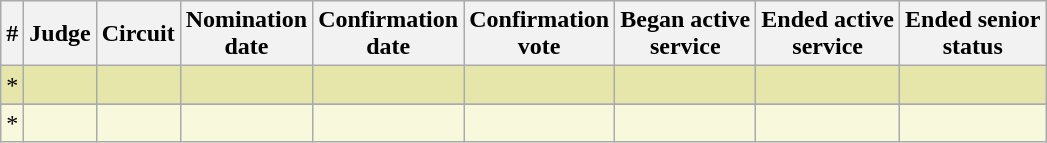<table class="sortable wikitable">
<tr bgcolor="#ececec">
<th>#</th>
<th>Judge</th>
<th>Circuit</th>
<th>Nomination<br>date</th>
<th>Confirmation<br>date</th>
<th>Confirmation<br>vote</th>
<th>Began active<br>service</th>
<th>Ended active<br>service</th>
<th>Ended senior<br>status</th>
</tr>
<tr bgcolor=#e6e6aa>
<td>*</td>
<td></td>
<td></td>
<td></td>
<td align="center"></td>
<td align="center"></td>
<td align="center"></td>
<td align="center"></td>
<td align="center"></td>
</tr>
<tr>
</tr>
<tr bgcolor=#F8F8DD>
<td>*</td>
<td></td>
<td></td>
<td align="center"></td>
<td align="center"></td>
<td align="center"></td>
<td align="center"></td>
<td align="center"></td>
<td align="center"></td>
</tr>
</table>
